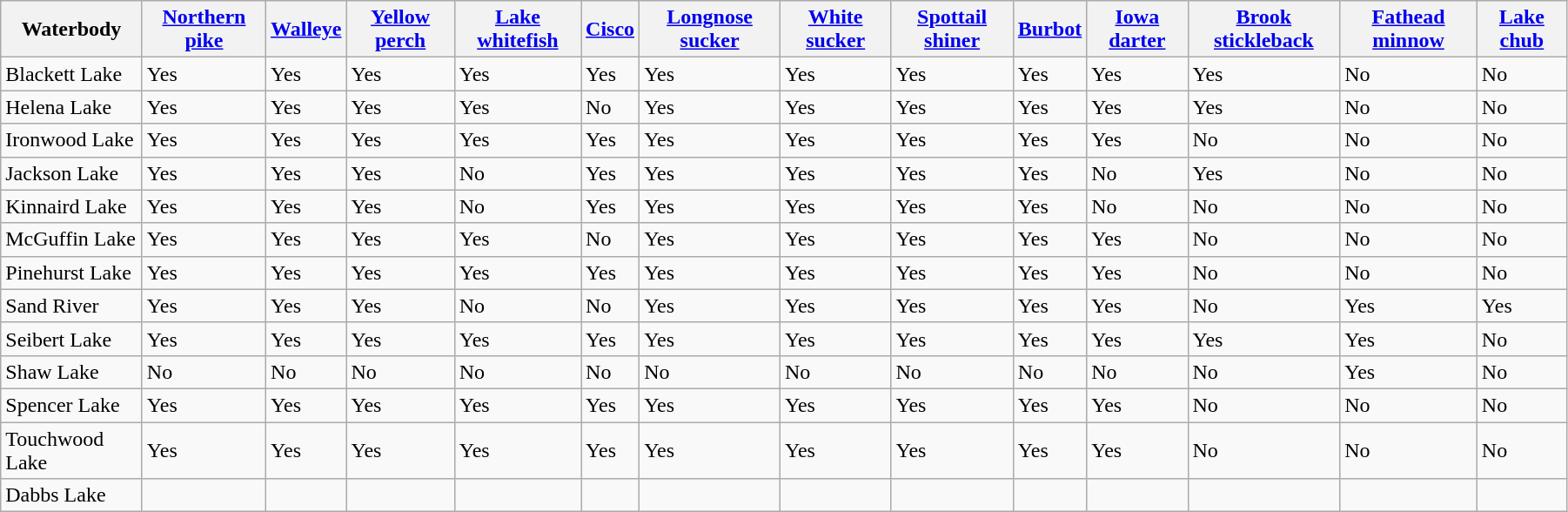<table class="wikitable sortable" style="width:95%;">
<tr>
<th>Waterbody</th>
<th><a href='#'>Northern pike</a></th>
<th><a href='#'>Walleye</a></th>
<th><a href='#'>Yellow perch</a></th>
<th><a href='#'>Lake whitefish</a></th>
<th><a href='#'>Cisco</a></th>
<th><a href='#'>Longnose sucker</a></th>
<th><a href='#'>White sucker</a></th>
<th><a href='#'>Spottail shiner</a></th>
<th><a href='#'>Burbot</a></th>
<th><a href='#'>Iowa darter</a></th>
<th><a href='#'>Brook stickleback</a></th>
<th><a href='#'>Fathead minnow</a></th>
<th><a href='#'>Lake chub</a></th>
</tr>
<tr>
<td>Blackett Lake</td>
<td>Yes</td>
<td>Yes</td>
<td>Yes</td>
<td>Yes</td>
<td>Yes</td>
<td>Yes</td>
<td>Yes</td>
<td>Yes</td>
<td>Yes</td>
<td>Yes</td>
<td>Yes</td>
<td>No</td>
<td>No</td>
</tr>
<tr>
<td>Helena Lake</td>
<td>Yes</td>
<td>Yes</td>
<td>Yes</td>
<td>Yes</td>
<td>No</td>
<td>Yes</td>
<td>Yes</td>
<td>Yes</td>
<td>Yes</td>
<td>Yes</td>
<td>Yes</td>
<td>No</td>
<td>No</td>
</tr>
<tr>
<td>Ironwood Lake</td>
<td>Yes</td>
<td>Yes</td>
<td>Yes</td>
<td>Yes</td>
<td>Yes</td>
<td>Yes</td>
<td>Yes</td>
<td>Yes</td>
<td>Yes</td>
<td>Yes</td>
<td>No</td>
<td>No</td>
<td>No</td>
</tr>
<tr>
<td>Jackson Lake</td>
<td>Yes</td>
<td>Yes</td>
<td>Yes</td>
<td>No</td>
<td>Yes</td>
<td>Yes</td>
<td>Yes</td>
<td>Yes</td>
<td>Yes</td>
<td>No</td>
<td>Yes</td>
<td>No</td>
<td>No</td>
</tr>
<tr>
<td>Kinnaird Lake</td>
<td>Yes</td>
<td>Yes</td>
<td>Yes</td>
<td>No</td>
<td>Yes</td>
<td>Yes</td>
<td>Yes</td>
<td>Yes</td>
<td>Yes</td>
<td>No</td>
<td>No</td>
<td>No</td>
<td>No</td>
</tr>
<tr>
<td>McGuffin Lake</td>
<td>Yes</td>
<td>Yes</td>
<td>Yes</td>
<td>Yes</td>
<td>No</td>
<td>Yes</td>
<td>Yes</td>
<td>Yes</td>
<td>Yes</td>
<td>Yes</td>
<td>No</td>
<td>No</td>
<td>No</td>
</tr>
<tr>
<td>Pinehurst Lake</td>
<td>Yes</td>
<td>Yes</td>
<td>Yes</td>
<td>Yes</td>
<td>Yes</td>
<td>Yes</td>
<td>Yes</td>
<td>Yes</td>
<td>Yes</td>
<td>Yes</td>
<td>No</td>
<td>No</td>
<td>No</td>
</tr>
<tr>
<td>Sand River</td>
<td>Yes</td>
<td>Yes</td>
<td>Yes</td>
<td>No</td>
<td>No</td>
<td>Yes</td>
<td>Yes</td>
<td>Yes</td>
<td>Yes</td>
<td>Yes</td>
<td>No</td>
<td>Yes</td>
<td>Yes</td>
</tr>
<tr>
<td>Seibert Lake</td>
<td>Yes</td>
<td>Yes</td>
<td>Yes</td>
<td>Yes</td>
<td>Yes</td>
<td>Yes</td>
<td>Yes</td>
<td>Yes</td>
<td>Yes</td>
<td>Yes</td>
<td>Yes</td>
<td>Yes</td>
<td>No</td>
</tr>
<tr>
<td>Shaw Lake</td>
<td>No</td>
<td>No</td>
<td>No</td>
<td>No</td>
<td>No</td>
<td>No</td>
<td>No</td>
<td>No</td>
<td>No</td>
<td>No</td>
<td>No</td>
<td>Yes</td>
<td>No</td>
</tr>
<tr>
<td>Spencer Lake</td>
<td>Yes</td>
<td>Yes</td>
<td>Yes</td>
<td>Yes</td>
<td>Yes</td>
<td>Yes</td>
<td>Yes</td>
<td>Yes</td>
<td>Yes</td>
<td>Yes</td>
<td>No</td>
<td>No</td>
<td>No</td>
</tr>
<tr>
<td>Touchwood Lake</td>
<td>Yes</td>
<td>Yes</td>
<td>Yes</td>
<td>Yes</td>
<td>Yes</td>
<td>Yes</td>
<td>Yes</td>
<td>Yes</td>
<td>Yes</td>
<td>Yes</td>
<td>No</td>
<td>No</td>
<td>No</td>
</tr>
<tr>
<td>Dabbs Lake</td>
<td></td>
<td></td>
<td></td>
<td></td>
<td></td>
<td></td>
<td></td>
<td></td>
<td></td>
<td></td>
<td></td>
<td></td>
<td></td>
</tr>
</table>
